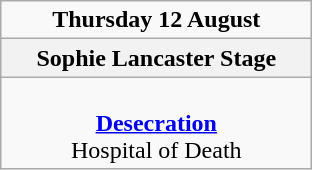<table class="wikitable">
<tr>
<td colspan="1" align="center"><strong>Thursday 12 August</strong></td>
</tr>
<tr>
<th>Sophie Lancaster Stage</th>
</tr>
<tr>
<td valign="top" align="center" width=200><br><strong><a href='#'>Desecration</a></strong><br>
Hospital of Death<br></td>
</tr>
</table>
